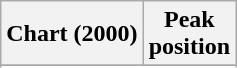<table class="wikitable sortable plainrowheaders" style="text-align:center">
<tr>
<th scope="col">Chart (2000)</th>
<th scope="col">Peak<br>position</th>
</tr>
<tr>
</tr>
<tr>
</tr>
</table>
